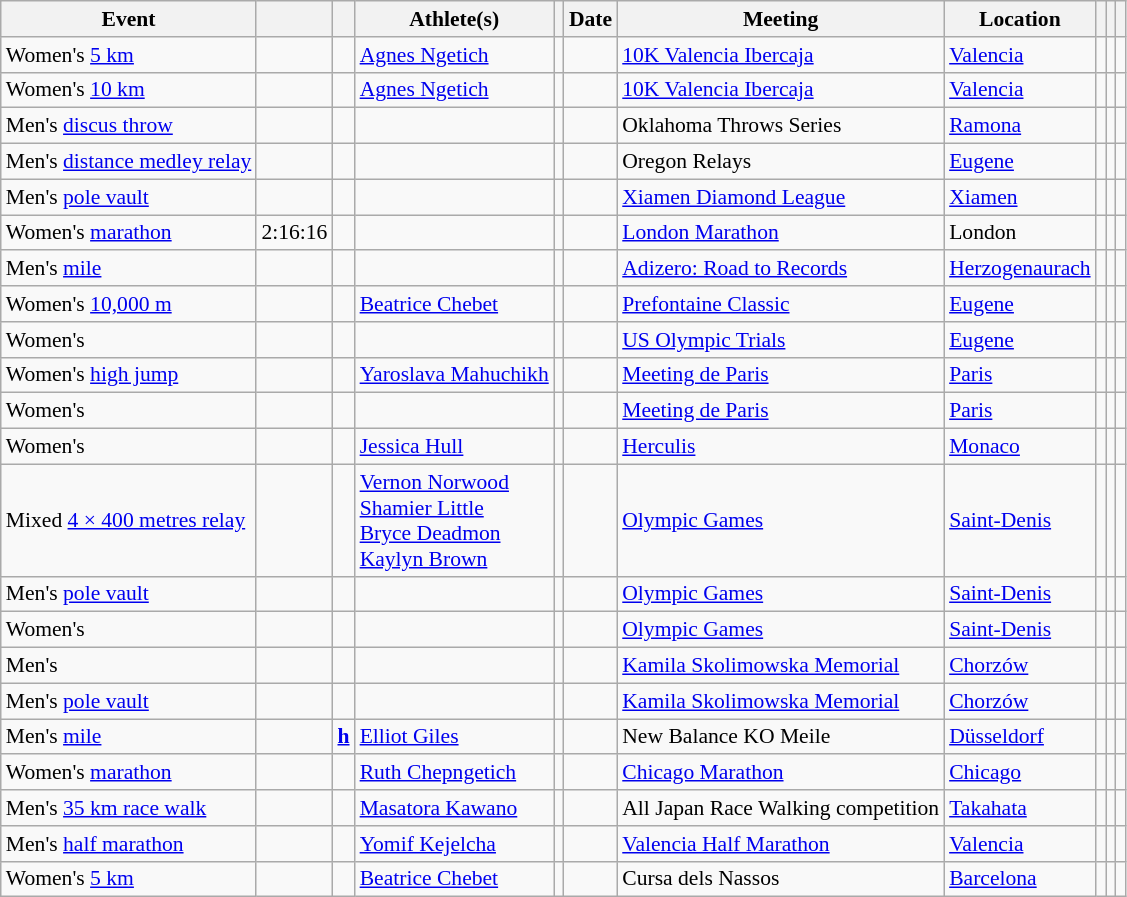<table class="wikitable sortable plainrowheaders" style="font-size:90%;">
<tr>
<th>Event</th>
<th></th>
<th class="unsortable"></th>
<th>Athlete(s)</th>
<th></th>
<th>Date</th>
<th>Meeting</th>
<th>Location</th>
<th></th>
<th class="unsortable"></th>
<th class="unsortable"></th>
</tr>
<tr>
<td>Women's <a href='#'>5 km</a> </td>
<td></td>
<td></td>
<td><a href='#'>Agnes Ngetich</a></td>
<td></td>
<td></td>
<td><a href='#'>10K Valencia Ibercaja</a></td>
<td><a href='#'>Valencia</a></td>
<td></td>
<td></td>
<td></td>
</tr>
<tr>
<td>Women's <a href='#'>10 km</a> </td>
<td></td>
<td></td>
<td><a href='#'>Agnes Ngetich</a></td>
<td></td>
<td></td>
<td><a href='#'>10K Valencia Ibercaja</a></td>
<td><a href='#'>Valencia</a></td>
<td></td>
<td></td>
<td></td>
</tr>
<tr>
<td>Men's <a href='#'>discus throw</a></td>
<td align="right"></td>
<td></td>
<td></td>
<td></td>
<td></td>
<td>Oklahoma Throws Series</td>
<td><a href='#'>Ramona</a></td>
<td></td>
<td></td>
<td></td>
</tr>
<tr>
<td>Men's <a href='#'>distance medley relay</a></td>
<td></td>
<td></td>
<td></td>
<td></td>
<td></td>
<td>Oregon Relays</td>
<td><a href='#'>Eugene</a></td>
<td></td>
<td></td>
<td></td>
</tr>
<tr>
<td>Men's <a href='#'>pole vault</a></td>
<td align="right"></td>
<td></td>
<td></td>
<td></td>
<td></td>
<td><a href='#'>Xiamen Diamond League</a></td>
<td><a href='#'>Xiamen</a></td>
<td></td>
<td></td>
<td></td>
</tr>
<tr>
<td>Women's <a href='#'>marathon</a></td>
<td align="right">2:16:16</td>
<td></td>
<td></td>
<td></td>
<td></td>
<td><a href='#'>London Marathon</a></td>
<td>London</td>
<td></td>
<td></td>
<td> </td>
</tr>
<tr>
<td>Men's <a href='#'>mile</a> </td>
<td></td>
<td></td>
<td></td>
<td></td>
<td></td>
<td><a href='#'>Adizero: Road to Records</a></td>
<td><a href='#'>Herzogenaurach</a></td>
<td></td>
<td></td>
<td></td>
</tr>
<tr>
<td>Women's <a href='#'>10,000 m</a></td>
<td></td>
<td></td>
<td><a href='#'>Beatrice Chebet</a></td>
<td></td>
<td></td>
<td><a href='#'>Prefontaine Classic</a></td>
<td><a href='#'>Eugene</a></td>
<td></td>
<td></td>
<td></td>
</tr>
<tr>
<td>Women's </td>
<td></td>
<td></td>
<td></td>
<td></td>
<td></td>
<td><a href='#'>US Olympic Trials</a></td>
<td><a href='#'>Eugene</a></td>
<td></td>
<td></td>
<td></td>
</tr>
<tr>
<td>Women's <a href='#'>high jump</a></td>
<td></td>
<td></td>
<td><a href='#'>Yaroslava Mahuchikh</a></td>
<td></td>
<td></td>
<td><a href='#'>Meeting de Paris</a></td>
<td><a href='#'>Paris</a></td>
<td></td>
<td></td>
<td></td>
</tr>
<tr>
<td>Women's </td>
<td></td>
<td></td>
<td></td>
<td></td>
<td></td>
<td><a href='#'>Meeting de Paris</a></td>
<td><a href='#'>Paris</a></td>
<td></td>
<td></td>
<td></td>
</tr>
<tr>
<td>Women's </td>
<td></td>
<td></td>
<td><a href='#'>Jessica Hull</a></td>
<td></td>
<td></td>
<td><a href='#'>Herculis</a></td>
<td><a href='#'>Monaco</a></td>
<td></td>
<td></td>
<td></td>
</tr>
<tr>
<td>Mixed <a href='#'>4 × 400 metres relay</a></td>
<td></td>
<td></td>
<td><a href='#'>Vernon Norwood</a><br><a href='#'>Shamier Little</a><br><a href='#'>Bryce Deadmon</a><br><a href='#'>Kaylyn Brown</a></td>
<td></td>
<td></td>
<td><a href='#'>Olympic Games</a></td>
<td><a href='#'>Saint-Denis</a></td>
<td></td>
<td></td>
<td></td>
</tr>
<tr>
<td>Men's <a href='#'>pole vault</a></td>
<td></td>
<td></td>
<td></td>
<td></td>
<td></td>
<td><a href='#'>Olympic Games</a></td>
<td><a href='#'>Saint-Denis</a></td>
<td></td>
<td></td>
<td></td>
</tr>
<tr>
<td>Women's </td>
<td></td>
<td></td>
<td></td>
<td></td>
<td></td>
<td><a href='#'>Olympic Games</a></td>
<td><a href='#'>Saint-Denis</a></td>
<td></td>
<td><br></td>
<td></td>
</tr>
<tr>
<td>Men's </td>
<td></td>
<td></td>
<td></td>
<td></td>
<td></td>
<td><a href='#'>Kamila Skolimowska Memorial</a></td>
<td><a href='#'>Chorzów</a></td>
<td></td>
<td></td>
<td></td>
</tr>
<tr>
<td>Men's <a href='#'>pole vault</a></td>
<td></td>
<td></td>
<td></td>
<td></td>
<td></td>
<td><a href='#'>Kamila Skolimowska Memorial</a></td>
<td><a href='#'>Chorzów</a></td>
<td></td>
<td></td>
<td></td>
</tr>
<tr>
<td>Men's <a href='#'>mile</a> </td>
<td></td>
<td><strong><a href='#'>h</a></strong></td>
<td><a href='#'>Elliot Giles</a></td>
<td></td>
<td></td>
<td>New Balance KO Meile</td>
<td><a href='#'>Düsseldorf</a></td>
<td></td>
<td></td>
<td></td>
</tr>
<tr>
<td>Women's <a href='#'>marathon</a></td>
<td></td>
<td></td>
<td><a href='#'>Ruth Chepngetich</a></td>
<td></td>
<td></td>
<td><a href='#'>Chicago Marathon</a></td>
<td><a href='#'>Chicago</a></td>
<td></td>
<td></td>
<td></td>
</tr>
<tr>
<td>Men's <a href='#'>35 km race walk</a></td>
<td></td>
<td></td>
<td><a href='#'>Masatora Kawano</a></td>
<td></td>
<td></td>
<td>All Japan Race Walking competition</td>
<td><a href='#'>Takahata</a></td>
<td></td>
<td></td>
<td></td>
</tr>
<tr>
<td>Men's <a href='#'>half marathon</a></td>
<td></td>
<td></td>
<td><a href='#'>Yomif Kejelcha</a></td>
<td></td>
<td></td>
<td><a href='#'>Valencia Half Marathon</a></td>
<td><a href='#'>Valencia</a></td>
<td></td>
<td></td>
<td></td>
</tr>
<tr>
<td>Women's <a href='#'>5 km</a> </td>
<td></td>
<td></td>
<td><a href='#'>Beatrice Chebet</a></td>
<td></td>
<td></td>
<td>Cursa dels Nassos</td>
<td><a href='#'>Barcelona</a></td>
<td></td>
<td></td>
<td></td>
</tr>
</table>
